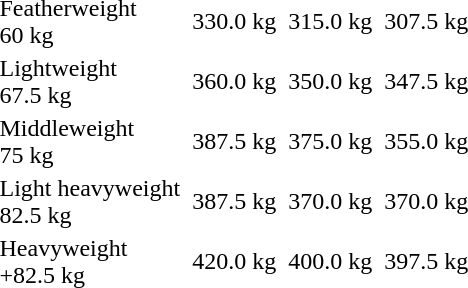<table>
<tr>
<td>Featherweight<br>60 kg</td>
<td></td>
<td>330.0 kg</td>
<td></td>
<td>315.0 kg</td>
<td></td>
<td>307.5 kg</td>
</tr>
<tr>
<td>Lightweight<br>67.5 kg</td>
<td></td>
<td>360.0 kg</td>
<td></td>
<td>350.0 kg</td>
<td></td>
<td>347.5 kg</td>
</tr>
<tr>
<td>Middleweight<br>75 kg</td>
<td></td>
<td>387.5 kg</td>
<td></td>
<td>375.0 kg</td>
<td></td>
<td>355.0 kg</td>
</tr>
<tr>
<td>Light heavyweight<br>82.5 kg</td>
<td></td>
<td>387.5 kg</td>
<td></td>
<td>370.0 kg</td>
<td></td>
<td>370.0 kg</td>
</tr>
<tr>
<td>Heavyweight<br>+82.5 kg</td>
<td></td>
<td>420.0 kg</td>
<td></td>
<td>400.0 kg</td>
<td></td>
<td>397.5 kg</td>
</tr>
</table>
